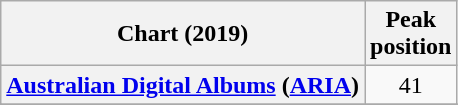<table class="wikitable sortable plainrowheaders" style="text-align:center">
<tr>
<th scope="col">Chart (2019)</th>
<th scope="col">Peak<br>position</th>
</tr>
<tr>
<th scope="row"><a href='#'>Australian Digital Albums</a> (<a href='#'>ARIA</a>)</th>
<td>41</td>
</tr>
<tr>
</tr>
<tr>
</tr>
</table>
